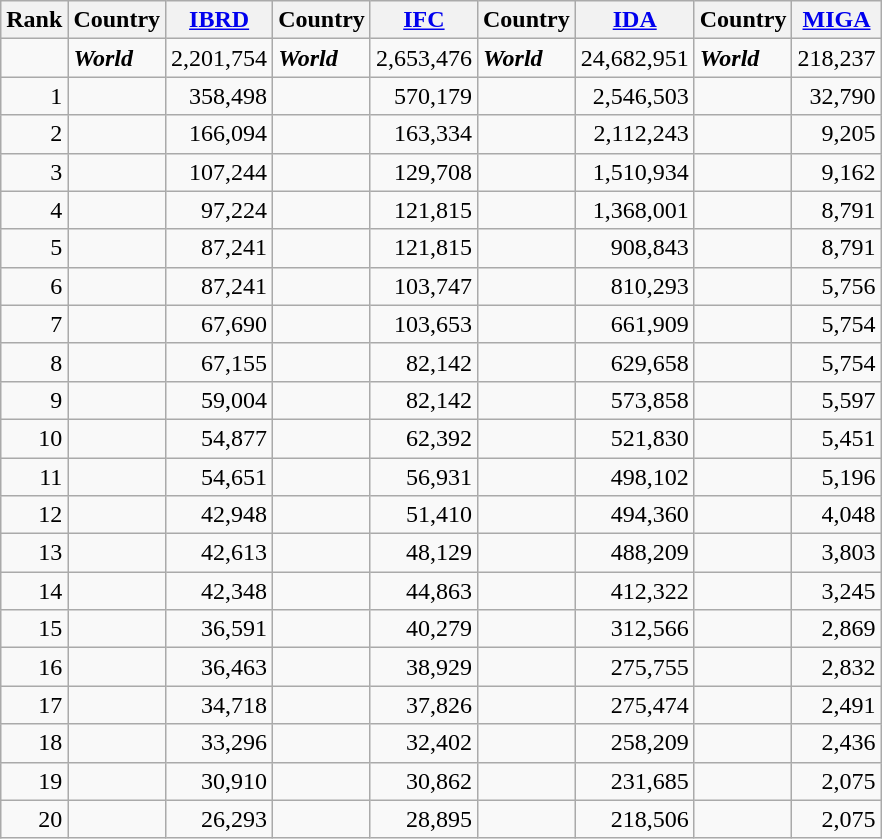<table class="wikitable sortable" style="text-align: right">
<tr>
<th>Rank</th>
<th>Country</th>
<th><a href='#'>IBRD</a></th>
<th>Country</th>
<th><a href='#'>IFC</a></th>
<th>Country</th>
<th><a href='#'>IDA</a></th>
<th>Country</th>
<th><a href='#'>MIGA</a></th>
</tr>
<tr>
<td></td>
<td align="left"><strong><em>World</em></strong></td>
<td>2,201,754</td>
<td align="left"><strong><em>World</em></strong></td>
<td>2,653,476</td>
<td align="left"><strong><em>World</em></strong></td>
<td>24,682,951</td>
<td align="left"><strong><em>World</em></strong></td>
<td>218,237</td>
</tr>
<tr>
<td>1</td>
<td align="left"></td>
<td>358,498</td>
<td align="left"></td>
<td>570,179</td>
<td align="left"></td>
<td>2,546,503</td>
<td align="left"></td>
<td>32,790</td>
</tr>
<tr>
<td>2</td>
<td align="left"></td>
<td>166,094</td>
<td align="left"></td>
<td>163,334</td>
<td align="left"></td>
<td>2,112,243</td>
<td align="left"></td>
<td>9,205</td>
</tr>
<tr>
<td>3</td>
<td align="left"></td>
<td>107,244</td>
<td align="left"></td>
<td>129,708</td>
<td align="left"></td>
<td>1,510,934</td>
<td align="left"></td>
<td>9,162</td>
</tr>
<tr>
<td>4</td>
<td align="left"></td>
<td>97,224</td>
<td align="left"></td>
<td>121,815</td>
<td align="left"></td>
<td>1,368,001</td>
<td align="left"></td>
<td>8,791</td>
</tr>
<tr>
<td>5</td>
<td align="left"></td>
<td>87,241</td>
<td align="left"></td>
<td>121,815</td>
<td align="left"></td>
<td>908,843</td>
<td align="left"></td>
<td>8,791</td>
</tr>
<tr>
<td>6</td>
<td align="left"></td>
<td>87,241</td>
<td align="left"></td>
<td>103,747</td>
<td align="left"></td>
<td>810,293</td>
<td align="left"></td>
<td>5,756</td>
</tr>
<tr>
<td>7</td>
<td align="left"></td>
<td>67,690</td>
<td align="left"></td>
<td>103,653</td>
<td align="left"></td>
<td>661,909</td>
<td align="left"></td>
<td>5,754</td>
</tr>
<tr>
<td>8</td>
<td align="left"></td>
<td>67,155</td>
<td align="left"></td>
<td>82,142</td>
<td align="left"></td>
<td>629,658</td>
<td align="left"></td>
<td>5,754</td>
</tr>
<tr>
<td>9</td>
<td align="left"></td>
<td>59,004</td>
<td align="left"></td>
<td>82,142</td>
<td align="left"></td>
<td>573,858</td>
<td align="left"></td>
<td>5,597</td>
</tr>
<tr>
<td>10</td>
<td align="left"></td>
<td>54,877</td>
<td align="left"></td>
<td>62,392</td>
<td align="left"></td>
<td>521,830</td>
<td align="left"></td>
<td>5,451</td>
</tr>
<tr>
<td>11</td>
<td align="left"></td>
<td>54,651</td>
<td align="left"></td>
<td>56,931</td>
<td align="left"></td>
<td>498,102</td>
<td align="left"></td>
<td>5,196</td>
</tr>
<tr>
<td>12</td>
<td align="left"></td>
<td>42,948</td>
<td align="left"></td>
<td>51,410</td>
<td align="left"></td>
<td>494,360</td>
<td align="left"></td>
<td>4,048</td>
</tr>
<tr>
<td>13</td>
<td align="left"></td>
<td>42,613</td>
<td align="left"></td>
<td>48,129</td>
<td align="left"></td>
<td>488,209</td>
<td align="left"></td>
<td>3,803</td>
</tr>
<tr>
<td>14</td>
<td align="left"></td>
<td>42,348</td>
<td align="left"></td>
<td>44,863</td>
<td align="left"></td>
<td>412,322</td>
<td align="left"></td>
<td>3,245</td>
</tr>
<tr>
<td>15</td>
<td align="left"></td>
<td>36,591</td>
<td align="left"></td>
<td>40,279</td>
<td align="left"></td>
<td>312,566</td>
<td align="left"></td>
<td>2,869</td>
</tr>
<tr>
<td>16</td>
<td align="left"></td>
<td>36,463</td>
<td align="left"></td>
<td>38,929</td>
<td align="left"></td>
<td>275,755</td>
<td align="left"></td>
<td>2,832</td>
</tr>
<tr>
<td>17</td>
<td align="left"></td>
<td>34,718</td>
<td align="left"></td>
<td>37,826</td>
<td align="left"></td>
<td>275,474</td>
<td align="left"></td>
<td>2,491</td>
</tr>
<tr>
<td>18</td>
<td align="left"></td>
<td>33,296</td>
<td align="left"></td>
<td>32,402</td>
<td align="left"></td>
<td>258,209</td>
<td align="left"></td>
<td>2,436</td>
</tr>
<tr>
<td>19</td>
<td align="left"></td>
<td>30,910</td>
<td align="left"></td>
<td>30,862</td>
<td align="left"></td>
<td>231,685</td>
<td align="left"></td>
<td>2,075</td>
</tr>
<tr>
<td>20</td>
<td align="left"></td>
<td>26,293</td>
<td align="left"></td>
<td>28,895</td>
<td align="left"></td>
<td>218,506</td>
<td align="left"></td>
<td>2,075</td>
</tr>
</table>
